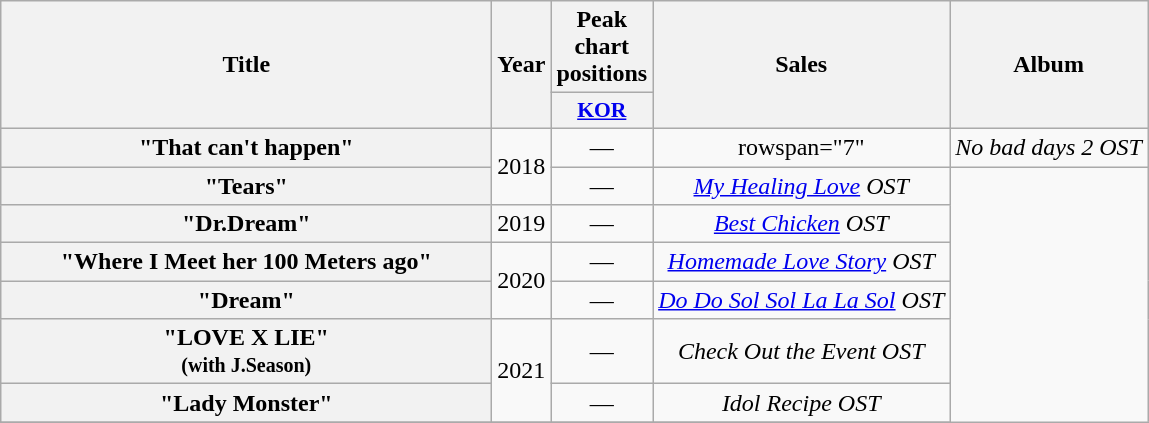<table class="wikitable plainrowheaders" style="text-align:center">
<tr>
<th rowspan="2" style="width:20em;">Title</th>
<th rowspan="2">Year</th>
<th colspan="1">Peak chart positions</th>
<th scope="col" rowspan="2">Sales</th>
<th rowspan="2">Album</th>
</tr>
<tr>
<th scope="col" style="width:3em;font-size:90%;"><a href='#'>KOR</a></th>
</tr>
<tr>
<th scope="row">"That can't happen" </th>
<td rowspan="2">2018</td>
<td>—</td>
<td>rowspan="7" </td>
<td><em>No bad days 2 OST</em></td>
</tr>
<tr>
<th scope="row">"Tears"</th>
<td>—</td>
<td><em><a href='#'>My Healing Love</a> OST</em></td>
</tr>
<tr>
<th scope="row">"Dr.Dream"</th>
<td>2019</td>
<td>—</td>
<td><em><a href='#'>Best Chicken</a> OST</em></td>
</tr>
<tr>
<th scope="row">"Where I Meet her 100 Meters ago" </th>
<td rowspan="2">2020</td>
<td>—</td>
<td><em><a href='#'>Homemade Love Story</a> OST</em></td>
</tr>
<tr>
<th scope="row">"Dream" </th>
<td>—</td>
<td><em><a href='#'>Do Do Sol Sol La La Sol</a> OST</em></td>
</tr>
<tr>
<th scope="row">"LOVE X LIE" <br><small>(with J.Season)</small></th>
<td rowspan="2">2021</td>
<td>—</td>
<td><em>Check Out the Event OST</em></td>
</tr>
<tr>
<th scope="row">"Lady Monster"</th>
<td>—</td>
<td><em>Idol Recipe OST</em></td>
</tr>
<tr>
</tr>
</table>
